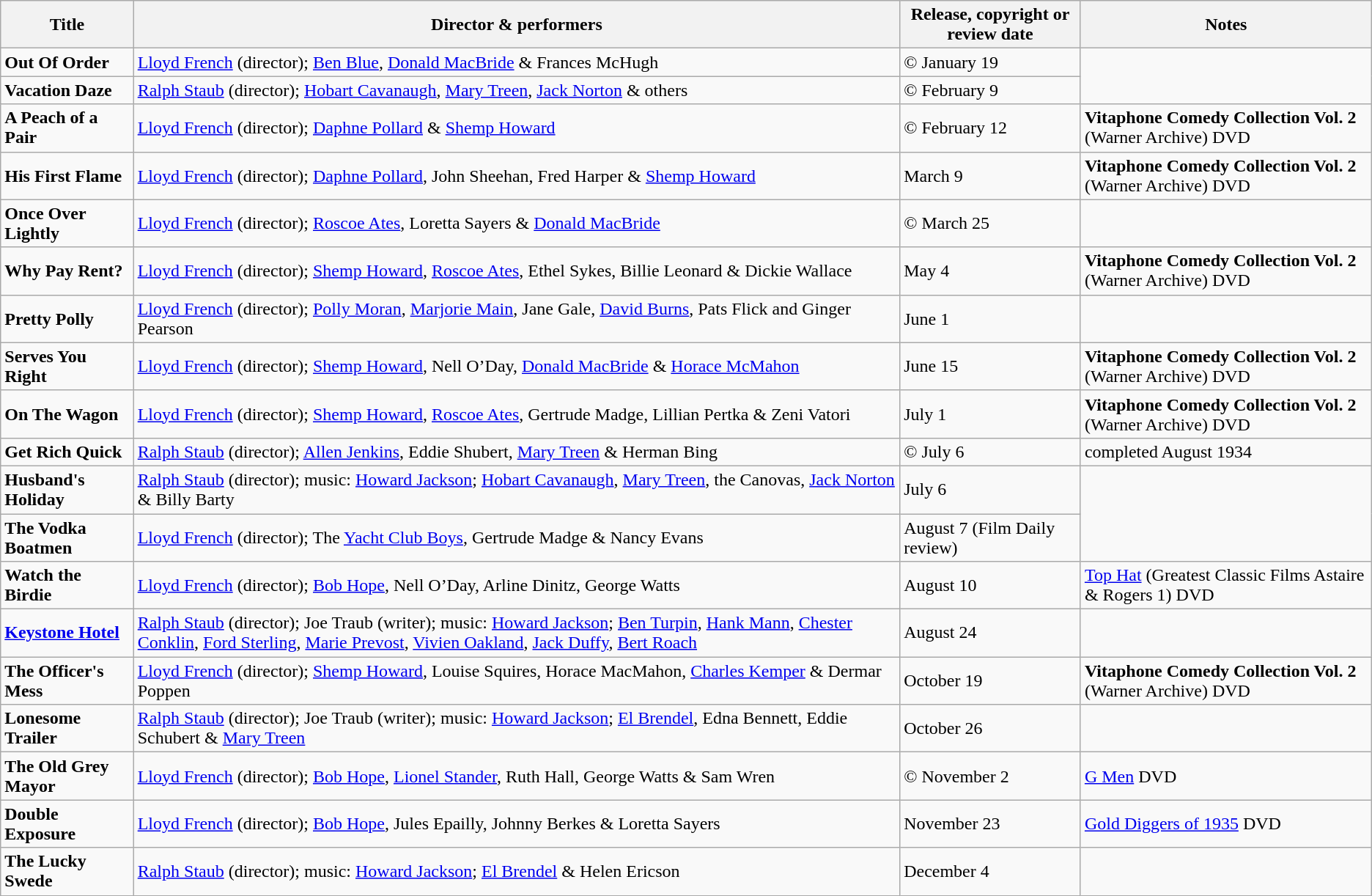<table class="wikitable sortable" border="1">
<tr>
<th>Title</th>
<th>Director & performers</th>
<th>Release, copyright or review date</th>
<th>Notes</th>
</tr>
<tr>
<td><strong>Out Of Order</strong></td>
<td><a href='#'>Lloyd French</a> (director); <a href='#'>Ben Blue</a>, <a href='#'>Donald MacBride</a> & Frances McHugh</td>
<td>© January 19</td>
</tr>
<tr>
<td><strong>Vacation Daze</strong></td>
<td><a href='#'>Ralph Staub</a> (director);  <a href='#'>Hobart Cavanaugh</a>,  <a href='#'>Mary Treen</a>,  <a href='#'>Jack Norton</a> & others</td>
<td>© February 9</td>
</tr>
<tr>
<td><strong>A Peach of a Pair</strong></td>
<td><a href='#'>Lloyd French</a> (director); <a href='#'>Daphne Pollard</a> & <a href='#'>Shemp Howard</a></td>
<td>© February 12</td>
<td><strong>Vitaphone Comedy Collection Vol. 2</strong> (Warner Archive) DVD</td>
</tr>
<tr>
<td><strong>His First Flame</strong></td>
<td><a href='#'>Lloyd French</a> (director); <a href='#'>Daphne Pollard</a>, John Sheehan, Fred Harper & <a href='#'>Shemp Howard</a></td>
<td>March 9</td>
<td><strong>Vitaphone Comedy Collection Vol. 2</strong> (Warner Archive) DVD</td>
</tr>
<tr>
<td><strong>Once Over Lightly</strong></td>
<td><a href='#'>Lloyd French</a> (director); <a href='#'>Roscoe Ates</a>, Loretta Sayers & <a href='#'>Donald MacBride</a></td>
<td>© March 25</td>
</tr>
<tr>
<td><strong>Why Pay Rent?</strong></td>
<td><a href='#'>Lloyd French</a> (director); <a href='#'>Shemp Howard</a>, <a href='#'>Roscoe Ates</a>, Ethel Sykes, Billie Leonard & Dickie Wallace</td>
<td>May 4</td>
<td><strong>Vitaphone Comedy Collection Vol. 2</strong> (Warner Archive) DVD</td>
</tr>
<tr>
<td><strong>Pretty Polly</strong></td>
<td><a href='#'>Lloyd French</a> (director); <a href='#'>Polly Moran</a>, <a href='#'>Marjorie Main</a>, Jane Gale, <a href='#'>David Burns</a>, Pats Flick and Ginger Pearson</td>
<td>June 1</td>
</tr>
<tr>
<td><strong>Serves You Right</strong></td>
<td><a href='#'>Lloyd French</a> (director); <a href='#'>Shemp Howard</a>, Nell O’Day, <a href='#'>Donald MacBride</a> & <a href='#'>Horace McMahon</a></td>
<td>June 15</td>
<td><strong> Vitaphone Comedy Collection Vol. 2</strong> (Warner Archive) DVD</td>
</tr>
<tr>
<td><strong>On The Wagon</strong></td>
<td><a href='#'>Lloyd French</a> (director); <a href='#'>Shemp Howard</a>, <a href='#'>Roscoe Ates</a>, Gertrude Madge, Lillian Pertka & Zeni Vatori</td>
<td>July 1</td>
<td><strong>Vitaphone Comedy Collection Vol. 2</strong> (Warner Archive) DVD</td>
</tr>
<tr>
<td><strong>Get Rich Quick</strong></td>
<td><a href='#'>Ralph Staub</a> (director);  <a href='#'>Allen Jenkins</a>,  Eddie Shubert,  <a href='#'>Mary Treen</a> & Herman Bing</td>
<td>© July 6</td>
<td>completed August 1934</td>
</tr>
<tr>
<td><strong>Husband's Holiday</strong></td>
<td><a href='#'>Ralph Staub</a> (director); music: <a href='#'>Howard Jackson</a>; <a href='#'>Hobart Cavanaugh</a>, <a href='#'>Mary Treen</a>, the Canovas, <a href='#'>Jack Norton</a> & Billy Barty</td>
<td>July 6</td>
</tr>
<tr>
<td><strong>The Vodka Boatmen</strong></td>
<td><a href='#'>Lloyd French</a> (director); The  <a href='#'>Yacht Club Boys</a>, Gertrude Madge & Nancy Evans</td>
<td>August 7 (Film Daily review)</td>
</tr>
<tr>
<td><strong>Watch the Birdie</strong></td>
<td><a href='#'>Lloyd French</a> (director); <a href='#'>Bob Hope</a>, Nell O’Day, Arline Dinitz, George Watts</td>
<td>August 10</td>
<td><a href='#'>Top Hat</a> (Greatest Classic Films Astaire & Rogers 1) DVD</td>
</tr>
<tr>
<td><strong><a href='#'>Keystone Hotel</a></strong></td>
<td><a href='#'>Ralph Staub</a> (director); Joe Traub (writer); music: <a href='#'>Howard Jackson</a>; <a href='#'>Ben Turpin</a>, <a href='#'>Hank Mann</a>, <a href='#'>Chester Conklin</a>, <a href='#'>Ford Sterling</a>, <a href='#'>Marie Prevost</a>, <a href='#'>Vivien Oakland</a>, <a href='#'>Jack Duffy</a>, <a href='#'>Bert Roach</a></td>
<td>August 24</td>
</tr>
<tr>
<td><strong>The Officer's Mess</strong></td>
<td><a href='#'>Lloyd French</a> (director); <a href='#'>Shemp Howard</a>, Louise Squires, Horace MacMahon, <a href='#'>Charles Kemper</a> & Dermar Poppen</td>
<td>October 19</td>
<td><strong>Vitaphone Comedy Collection Vol. 2</strong> (Warner Archive) DVD</td>
</tr>
<tr>
<td><strong>Lonesome Trailer</strong></td>
<td><a href='#'>Ralph Staub</a> (director); Joe Traub (writer); music: <a href='#'>Howard Jackson</a>; <a href='#'>El Brendel</a>, Edna Bennett, Eddie Schubert &  <a href='#'>Mary Treen</a></td>
<td>October 26</td>
</tr>
<tr>
<td><strong>The Old Grey Mayor</strong></td>
<td><a href='#'>Lloyd French</a> (director); <a href='#'>Bob Hope</a>, <a href='#'>Lionel Stander</a>, Ruth Hall, George Watts & Sam Wren</td>
<td>© November 2</td>
<td><a href='#'>G Men</a> DVD</td>
</tr>
<tr>
<td><strong>Double Exposure</strong></td>
<td><a href='#'>Lloyd French</a> (director); <a href='#'>Bob Hope</a>, Jules Epailly,  Johnny Berkes & Loretta Sayers</td>
<td>November 23</td>
<td><a href='#'>Gold Diggers of 1935</a> DVD</td>
</tr>
<tr>
<td><strong>The Lucky Swede</strong></td>
<td><a href='#'>Ralph Staub</a> (director); music: <a href='#'>Howard Jackson</a>; <a href='#'>El Brendel</a> & Helen Ericson</td>
<td>December 4</td>
</tr>
</table>
